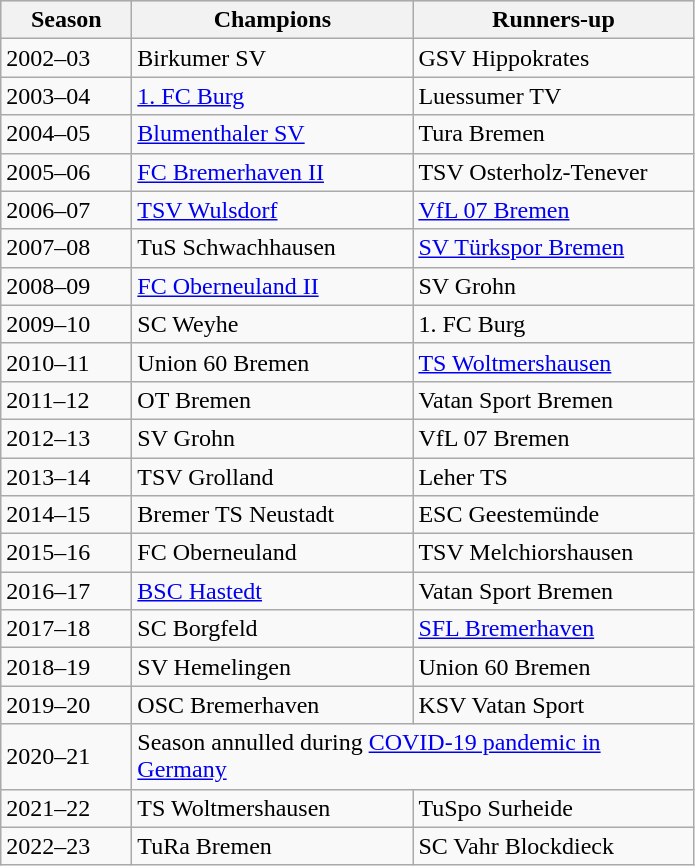<table class="wikitable">
<tr align="center" bgcolor="#dfdfdf">
<th width="80">Season</th>
<th width="180">Champions</th>
<th width="180">Runners-up</th>
</tr>
<tr>
<td>2002–03</td>
<td>Birkumer SV</td>
<td>GSV Hippokrates</td>
</tr>
<tr>
<td>2003–04</td>
<td><a href='#'>1. FC Burg</a></td>
<td>Luessumer TV</td>
</tr>
<tr>
<td>2004–05</td>
<td><a href='#'>Blumenthaler SV</a></td>
<td>Tura Bremen</td>
</tr>
<tr>
<td>2005–06</td>
<td><a href='#'>FC Bremerhaven II</a></td>
<td>TSV Osterholz-Tenever</td>
</tr>
<tr>
<td>2006–07</td>
<td><a href='#'>TSV Wulsdorf</a></td>
<td><a href='#'>VfL 07 Bremen</a></td>
</tr>
<tr>
<td>2007–08</td>
<td>TuS Schwachhausen</td>
<td><a href='#'>SV Türkspor Bremen</a></td>
</tr>
<tr>
<td>2008–09</td>
<td><a href='#'>FC Oberneuland II</a></td>
<td>SV Grohn</td>
</tr>
<tr>
<td>2009–10</td>
<td>SC Weyhe</td>
<td>1. FC Burg</td>
</tr>
<tr>
<td>2010–11</td>
<td>Union 60 Bremen</td>
<td><a href='#'>TS Woltmershausen</a></td>
</tr>
<tr>
<td>2011–12</td>
<td>OT Bremen</td>
<td>Vatan Sport Bremen</td>
</tr>
<tr>
<td>2012–13</td>
<td>SV Grohn</td>
<td>VfL 07 Bremen</td>
</tr>
<tr>
<td>2013–14</td>
<td>TSV Grolland</td>
<td>Leher TS</td>
</tr>
<tr>
<td>2014–15</td>
<td>Bremer TS Neustadt</td>
<td>ESC Geestemünde</td>
</tr>
<tr>
<td>2015–16</td>
<td>FC Oberneuland</td>
<td>TSV Melchiorshausen</td>
</tr>
<tr>
<td>2016–17</td>
<td><a href='#'>BSC Hastedt</a></td>
<td>Vatan Sport Bremen</td>
</tr>
<tr>
<td>2017–18</td>
<td>SC Borgfeld</td>
<td><a href='#'>SFL Bremerhaven</a></td>
</tr>
<tr>
<td>2018–19</td>
<td>SV Hemelingen</td>
<td>Union 60 Bremen</td>
</tr>
<tr>
<td>2019–20</td>
<td>OSC Bremerhaven</td>
<td>KSV Vatan Sport</td>
</tr>
<tr>
<td>2020–21</td>
<td colspan=2>Season annulled during <a href='#'>COVID-19 pandemic in Germany</a></td>
</tr>
<tr>
<td>2021–22</td>
<td>TS Woltmershausen</td>
<td>TuSpo Surheide</td>
</tr>
<tr>
<td>2022–23</td>
<td>TuRa Bremen</td>
<td>SC Vahr Blockdieck</td>
</tr>
</table>
